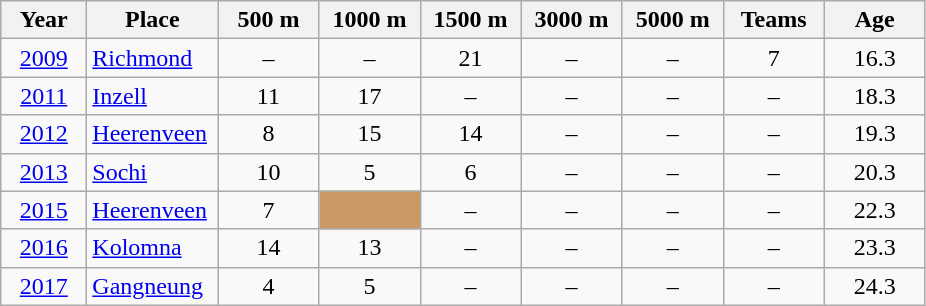<table class="wikitable">
<tr>
<th width="50">Year</th>
<th width="80">Place</th>
<th width="60">500 m</th>
<th width="60">1000 m</th>
<th width="60">1500 m</th>
<th width="60">3000 m</th>
<th width="60">5000 m</th>
<th width="60">Teams</th>
<th width="60">Age</th>
</tr>
<tr valign="center" align="center" ,>
<td><a href='#'>2009</a></td>
<td align="left"><a href='#'>Richmond</a></td>
<td>–</td>
<td>–</td>
<td>21</td>
<td>–</td>
<td>–</td>
<td>7</td>
<td>16.3</td>
</tr>
<tr valign="center" align="center" ,>
<td><a href='#'>2011</a></td>
<td align="left"><a href='#'>Inzell</a></td>
<td>11</td>
<td>17</td>
<td>–</td>
<td>–</td>
<td>–</td>
<td>–</td>
<td>18.3</td>
</tr>
<tr valign="center" align="center" ,>
<td><a href='#'>2012</a></td>
<td align="left"><a href='#'>Heerenveen</a></td>
<td>8</td>
<td>15</td>
<td>14</td>
<td>–</td>
<td>–</td>
<td>–</td>
<td>19.3</td>
</tr>
<tr valign="center" align="center" ,>
<td><a href='#'>2013</a></td>
<td align="left"><a href='#'>Sochi</a></td>
<td>10</td>
<td>5</td>
<td>6</td>
<td>–</td>
<td>–</td>
<td>–</td>
<td>20.3</td>
</tr>
<tr valign="center" align="center" ,>
<td><a href='#'>2015</a></td>
<td align="left"><a href='#'>Heerenveen</a></td>
<td>7</td>
<td bgcolor=cc9966></td>
<td>–</td>
<td>–</td>
<td>–</td>
<td>–</td>
<td>22.3</td>
</tr>
<tr valign="center" align="center" ,>
<td><a href='#'>2016</a></td>
<td align="left"><a href='#'>Kolomna</a></td>
<td>14</td>
<td>13</td>
<td>–</td>
<td>–</td>
<td>–</td>
<td>–</td>
<td>23.3</td>
</tr>
<tr valign="center" align="center" ,>
<td><a href='#'>2017</a></td>
<td align="left"><a href='#'>Gangneung</a></td>
<td>4</td>
<td>5</td>
<td>–</td>
<td>–</td>
<td>–</td>
<td>–</td>
<td>24.3</td>
</tr>
</table>
